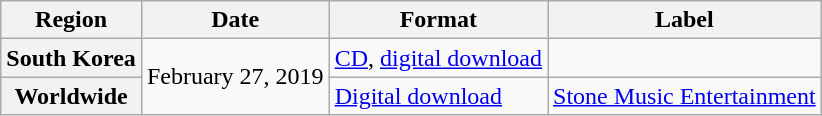<table class = "wikitable plainrowheaders">
<tr>
<th>Region</th>
<th>Date</th>
<th>Format</th>
<th>Label</th>
</tr>
<tr>
<th scope="row">South Korea</th>
<td rowspan=2>February 27, 2019</td>
<td><a href='#'>CD</a>, <a href='#'>digital download</a></td>
<td></td>
</tr>
<tr>
<th scope="row">Worldwide</th>
<td rowspan=2><a href='#'>Digital download</a></td>
<td rowspan=2><a href='#'>Stone Music Entertainment</a></td>
</tr>
</table>
